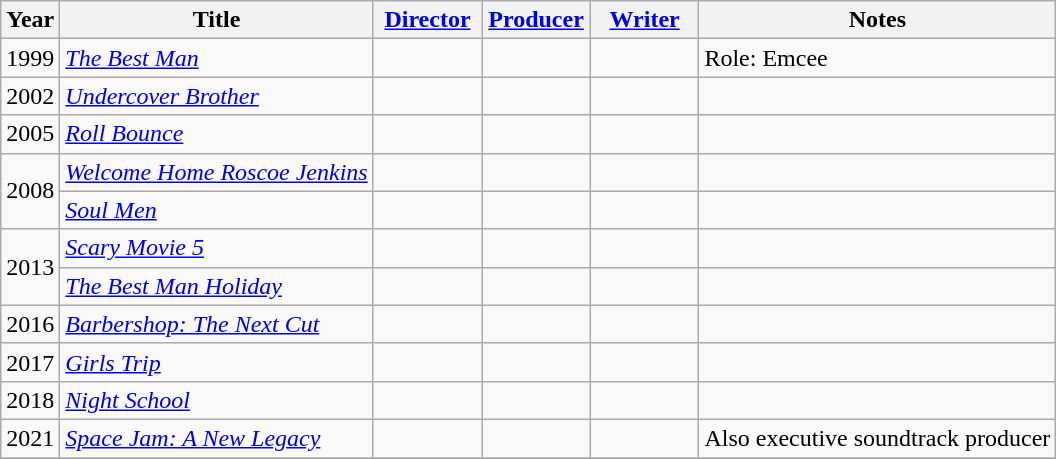<table class="wikitable">
<tr>
<th>Year</th>
<th>Title</th>
<th width=65><a href='#'>Director</a></th>
<th width=65><a href='#'>Producer</a></th>
<th width=65><a href='#'>Writer</a></th>
<th>Notes</th>
</tr>
<tr>
<td>1999</td>
<td><em><a href='#'>The Best Man</a></em></td>
<td></td>
<td></td>
<td></td>
<td>Role: Emcee</td>
</tr>
<tr>
<td>2002</td>
<td><em><a href='#'>Undercover Brother</a></em></td>
<td></td>
<td></td>
<td></td>
<td></td>
</tr>
<tr>
<td>2005</td>
<td><em><a href='#'>Roll Bounce</a></em></td>
<td></td>
<td></td>
<td></td>
<td></td>
</tr>
<tr>
<td rowspan=2>2008</td>
<td><em><a href='#'>Welcome Home Roscoe Jenkins</a></em></td>
<td></td>
<td></td>
<td></td>
<td></td>
</tr>
<tr>
<td><em><a href='#'>Soul Men</a></em></td>
<td></td>
<td></td>
<td></td>
<td></td>
</tr>
<tr>
<td rowspan=2>2013</td>
<td><em><a href='#'>Scary Movie 5</a></em></td>
<td></td>
<td></td>
<td></td>
<td></td>
</tr>
<tr>
<td><em><a href='#'>The Best Man Holiday</a></em></td>
<td></td>
<td></td>
<td></td>
<td></td>
</tr>
<tr>
<td>2016</td>
<td><em><a href='#'>Barbershop: The Next Cut</a></em></td>
<td></td>
<td></td>
<td></td>
<td></td>
</tr>
<tr>
<td>2017</td>
<td><em><a href='#'>Girls Trip</a></em></td>
<td></td>
<td></td>
<td></td>
<td></td>
</tr>
<tr>
<td>2018</td>
<td><em><a href='#'>Night School</a></em></td>
<td></td>
<td></td>
<td></td>
<td></td>
</tr>
<tr>
<td>2021</td>
<td><em><a href='#'>Space Jam: A New Legacy</a></em></td>
<td></td>
<td></td>
<td></td>
<td>Also executive soundtrack producer</td>
</tr>
<tr>
</tr>
</table>
